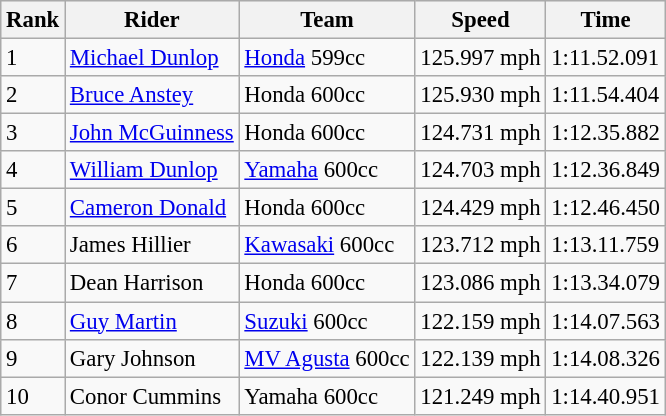<table class="wikitable" style="font-size: 95%;">
<tr style="background:#efefef;">
<th>Rank</th>
<th>Rider</th>
<th>Team</th>
<th>Speed</th>
<th>Time</th>
</tr>
<tr>
<td>1</td>
<td> <a href='#'>Michael Dunlop</a></td>
<td><a href='#'>Honda</a> 599cc</td>
<td>125.997 mph</td>
<td>1:11.52.091</td>
</tr>
<tr>
<td>2</td>
<td> <a href='#'>Bruce Anstey</a></td>
<td>Honda 600cc</td>
<td>125.930 mph</td>
<td>1:11.54.404</td>
</tr>
<tr>
<td>3</td>
<td> <a href='#'>John McGuinness</a></td>
<td>Honda 600cc</td>
<td>124.731 mph</td>
<td>1:12.35.882</td>
</tr>
<tr>
<td>4</td>
<td> <a href='#'>William Dunlop</a></td>
<td><a href='#'>Yamaha</a> 600cc</td>
<td>124.703 mph</td>
<td>1:12.36.849</td>
</tr>
<tr>
<td>5</td>
<td> <a href='#'>Cameron Donald</a></td>
<td>Honda 600cc</td>
<td>124.429 mph</td>
<td>1:12.46.450</td>
</tr>
<tr>
<td>6</td>
<td> James Hillier</td>
<td><a href='#'>Kawasaki</a> 600cc</td>
<td>123.712 mph</td>
<td>1:13.11.759</td>
</tr>
<tr>
<td>7</td>
<td> Dean Harrison</td>
<td>Honda 600cc</td>
<td>123.086 mph</td>
<td>1:13.34.079</td>
</tr>
<tr>
<td>8</td>
<td> <a href='#'>Guy Martin</a></td>
<td><a href='#'>Suzuki</a> 600cc</td>
<td>122.159 mph</td>
<td>1:14.07.563</td>
</tr>
<tr>
<td>9</td>
<td> Gary Johnson</td>
<td><a href='#'>MV Agusta</a> 600cc</td>
<td>122.139 mph</td>
<td>1:14.08.326</td>
</tr>
<tr>
<td>10</td>
<td> Conor Cummins</td>
<td>Yamaha 600cc</td>
<td>121.249 mph</td>
<td>1:14.40.951</td>
</tr>
</table>
